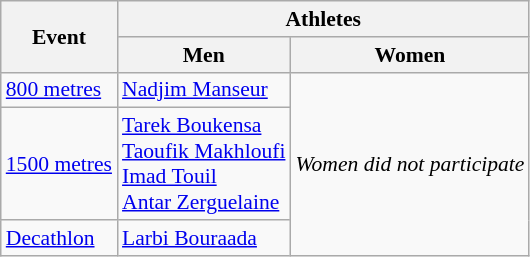<table class=wikitable style="font-size:90%">
<tr>
<th rowspan=2>Event</th>
<th colspan=2>Athletes</th>
</tr>
<tr>
<th>Men</th>
<th>Women</th>
</tr>
<tr>
<td><a href='#'>800 metres</a></td>
<td><a href='#'>Nadjim Manseur</a></td>
<td rowspan=3><em>Women did not participate</em></td>
</tr>
<tr>
<td><a href='#'>1500 metres</a></td>
<td><a href='#'>Tarek Boukensa</a> <br> <a href='#'>Taoufik Makhloufi</a> <br> <a href='#'>Imad Touil</a> <br> <a href='#'>Antar Zerguelaine</a></td>
</tr>
<tr>
<td><a href='#'>Decathlon</a></td>
<td><a href='#'>Larbi Bouraada</a></td>
</tr>
</table>
